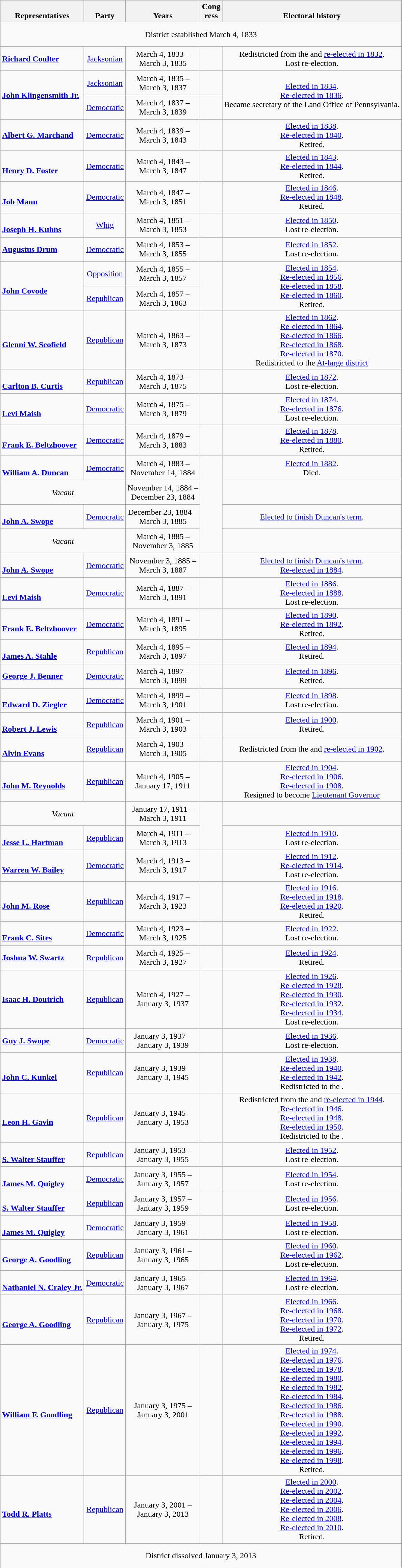<table class=wikitable style="text-align:center">
<tr valign=bottom>
<th>Representatives</th>
<th>Party</th>
<th>Years</th>
<th>Cong<br>ress</th>
<th>Electoral history</th>
</tr>
<tr style="height:3em">
<td colspan=5>District established March 4, 1833</td>
</tr>
<tr style="height:3em">
<td align=left><strong><a href='#'>Richard Coulter</a></strong><br></td>
<td><a href='#'>Jacksonian</a></td>
<td nowrap>March 4, 1833 –<br>March 3, 1835</td>
<td></td>
<td>Redistricted from the  and <a href='#'>re-elected in 1832</a>.<br>Lost re-election.</td>
</tr>
<tr style="height:3em">
<td rowspan=2 align=left><strong><a href='#'>John Klingensmith Jr.</a></strong><br></td>
<td><a href='#'>Jacksonian</a></td>
<td nowrap>March 4, 1835 –<br>March 3, 1837</td>
<td></td>
<td rowspan=2><a href='#'>Elected in 1834</a>.<br><a href='#'>Re-elected in 1836</a>.<br>Became secretary of the Land Office of Pennsylvania.</td>
</tr>
<tr style="height:3em">
<td><a href='#'>Democratic</a></td>
<td nowrap>March 4, 1837 –<br>March 3, 1839</td>
<td></td>
</tr>
<tr style="height:3em">
<td align=left><strong><a href='#'>Albert G. Marchand</a></strong><br></td>
<td><a href='#'>Democratic</a></td>
<td nowrap>March 4, 1839 –<br>March 3, 1843</td>
<td></td>
<td><a href='#'>Elected in 1838</a>.<br><a href='#'>Re-elected in 1840</a>.<br>Retired.</td>
</tr>
<tr style="height:3em">
<td align=left><br><strong><a href='#'>Henry D. Foster</a></strong><br></td>
<td><a href='#'>Democratic</a></td>
<td nowrap>March 4, 1843 –<br>March 3, 1847</td>
<td></td>
<td><a href='#'>Elected in 1843</a>.<br><a href='#'>Re-elected in 1844</a>.<br>Retired.</td>
</tr>
<tr style="height:3em">
<td align=left><br><strong><a href='#'>Job Mann</a></strong><br></td>
<td><a href='#'>Democratic</a></td>
<td nowrap>March 4, 1847 –<br>March 3, 1851</td>
<td></td>
<td><a href='#'>Elected in 1846</a>.<br><a href='#'>Re-elected in 1848</a>.<br>Retired.</td>
</tr>
<tr style="height:3em">
<td align=left><br><strong><a href='#'>Joseph H. Kuhns</a></strong><br></td>
<td><a href='#'>Whig</a></td>
<td nowrap>March 4, 1851 –<br>March 3, 1853</td>
<td></td>
<td><a href='#'>Elected in 1850</a>.<br>Lost re-election.</td>
</tr>
<tr style="height:3em">
<td align=left><strong><a href='#'>Augustus Drum</a></strong><br></td>
<td><a href='#'>Democratic</a></td>
<td nowrap>March 4, 1853 –<br>March 3, 1855</td>
<td></td>
<td><a href='#'>Elected in 1852</a>.<br>Lost re-election.</td>
</tr>
<tr style="height:3em">
<td rowspan=2 align=left><br><strong><a href='#'>John Covode</a></strong><br></td>
<td><a href='#'>Opposition</a></td>
<td nowrap>March 4, 1855 –<br>March 3, 1857</td>
<td rowspan=2></td>
<td rowspan=2><a href='#'>Elected in 1854</a>.<br><a href='#'>Re-elected in 1856</a>.<br><a href='#'>Re-elected in 1858</a>.<br><a href='#'>Re-elected in 1860</a>.<br>Retired.</td>
</tr>
<tr style="height:3em">
<td><a href='#'>Republican</a></td>
<td nowrap>March 4, 1857 –<br>March 3, 1863</td>
</tr>
<tr style="height:3em">
<td align=left><br><strong><a href='#'>Glenni W. Scofield</a></strong><br></td>
<td><a href='#'>Republican</a></td>
<td nowrap>March 4, 1863 –<br>March 3, 1873</td>
<td></td>
<td><a href='#'>Elected in 1862</a>.<br><a href='#'>Re-elected in 1864</a>.<br><a href='#'>Re-elected in 1866</a>.<br><a href='#'>Re-elected in 1868</a>.<br><a href='#'>Re-elected in 1870</a>.<br>Redistricted to the <a href='#'>At-large district</a></td>
</tr>
<tr style="height:3em">
<td align=left><br><strong><a href='#'>Carlton B. Curtis</a></strong><br></td>
<td><a href='#'>Republican</a></td>
<td nowrap>March 4, 1873 –<br>March 3, 1875</td>
<td></td>
<td><a href='#'>Elected in 1872</a>.<br>Lost re-election.</td>
</tr>
<tr style="height:3em">
<td align=left><br><strong><a href='#'>Levi Maish</a></strong><br></td>
<td><a href='#'>Democratic</a></td>
<td nowrap>March 4, 1875 –<br>March 3, 1879</td>
<td></td>
<td><a href='#'>Elected in 1874</a>.<br><a href='#'>Re-elected in 1876</a>.<br>Lost re-election.</td>
</tr>
<tr style="height:3em">
<td align=left><br><strong><a href='#'>Frank E. Beltzhoover</a></strong><br></td>
<td><a href='#'>Democratic</a></td>
<td nowrap>March 4, 1879 –<br>March 3, 1883</td>
<td></td>
<td><a href='#'>Elected in 1878</a>.<br><a href='#'>Re-elected in 1880</a>.<br>Retired.</td>
</tr>
<tr style="height:3em">
<td align=left><br><strong><a href='#'>William A. Duncan</a></strong><br></td>
<td><a href='#'>Democratic</a></td>
<td nowrap>March 4, 1883 –<br>November 14, 1884</td>
<td rowspan=4></td>
<td><a href='#'>Elected in 1882</a>.<br>Died.</td>
</tr>
<tr style="height:3em">
<td colspan=2><em>Vacant</em></td>
<td nowrap>November 14, 1884 –<br>December 23, 1884</td>
<td></td>
</tr>
<tr style="height:3em">
<td align=left><br><strong><a href='#'>John A. Swope</a></strong><br></td>
<td><a href='#'>Democratic</a></td>
<td nowrap>December 23, 1884 –<br>March 3, 1885</td>
<td><a href='#'>Elected to finish Duncan's term</a>.</td>
</tr>
<tr style="height:3em">
<td colspan=2><em>Vacant</em></td>
<td nowrap>March 4, 1885 –<br>November 3, 1885</td>
<td></td>
</tr>
<tr style="height:3em">
<td align=left><br><strong><a href='#'>John A. Swope</a></strong><br></td>
<td><a href='#'>Democratic</a></td>
<td nowrap>November 3, 1885 –<br>March 3, 1887</td>
<td></td>
<td><a href='#'>Elected to finish Duncan's term</a>.<br><a href='#'>Re-elected in 1884</a>.<br></td>
</tr>
<tr style="height:3em">
<td align=left><br><strong><a href='#'>Levi Maish</a></strong><br></td>
<td><a href='#'>Democratic</a></td>
<td nowrap>March 4, 1887 –<br>March 3, 1891</td>
<td></td>
<td><a href='#'>Elected in 1886</a>.<br><a href='#'>Re-elected in 1888</a>.<br>Lost re-election.</td>
</tr>
<tr style="height:3em">
<td align=left><br><strong><a href='#'>Frank E. Beltzhoover</a></strong><br></td>
<td><a href='#'>Democratic</a></td>
<td nowrap>March 4, 1891 –<br>March 3, 1895</td>
<td></td>
<td><a href='#'>Elected in 1890</a>.<br><a href='#'>Re-elected in 1892</a>.<br>Retired.</td>
</tr>
<tr style="height:3em">
<td align=left><br> <strong><a href='#'>James A. Stahle</a></strong><br></td>
<td><a href='#'>Republican</a></td>
<td nowrap>March 4, 1895 –<br>March 3, 1897</td>
<td></td>
<td><a href='#'>Elected in 1894</a>.<br>Retired.</td>
</tr>
<tr style="height:3em">
<td align=left><strong><a href='#'>George J. Benner</a></strong><br></td>
<td><a href='#'>Democratic</a></td>
<td nowrap>March 4, 1897 –<br>March 3, 1899</td>
<td></td>
<td><a href='#'>Elected in 1896</a>.<br>Retired.</td>
</tr>
<tr style="height:3em">
<td align=left><br><strong><a href='#'>Edward D. Ziegler</a></strong><br></td>
<td><a href='#'>Democratic</a></td>
<td nowrap>March 4, 1899 –<br>March 3, 1901</td>
<td></td>
<td><a href='#'>Elected in 1898</a>.<br>Lost re-election.</td>
</tr>
<tr style="height:3em">
<td align=left><br> <strong><a href='#'>Robert J. Lewis</a></strong><br></td>
<td><a href='#'>Republican</a></td>
<td nowrap>March 4, 1901 –<br>March 3, 1903</td>
<td></td>
<td><a href='#'>Elected in 1900</a>.<br>Retired.</td>
</tr>
<tr style="height:3em">
<td align=left><br><strong><a href='#'>Alvin Evans</a></strong><br></td>
<td><a href='#'>Republican</a></td>
<td nowrap>March 4, 1903 –<br>March 3, 1905</td>
<td></td>
<td>Redistricted from the  and <a href='#'>re-elected in 1902</a>.<br></td>
</tr>
<tr style="height:3em">
<td align=left><br><strong><a href='#'>John M. Reynolds</a></strong><br></td>
<td><a href='#'>Republican</a></td>
<td nowrap>March 4, 1905 –<br>January 17, 1911</td>
<td></td>
<td><a href='#'>Elected in 1904</a>.<br><a href='#'>Re-elected in 1906</a>.<br><a href='#'>Re-elected in 1908</a>.<br>Resigned to become <a href='#'>Lieutenant Governor</a></td>
</tr>
<tr style="height:3em">
<td colspan=2><em>Vacant</em></td>
<td nowrap>January 17, 1911 –<br>March 3, 1911</td>
<td rowspan=2></td>
<td></td>
</tr>
<tr style="height:3em">
<td align=left><br><strong><a href='#'>Jesse L. Hartman</a></strong><br></td>
<td><a href='#'>Republican</a></td>
<td nowrap>March 4, 1911 –<br>March 3, 1913</td>
<td><a href='#'>Elected in 1910</a>.<br>Lost re-election.</td>
</tr>
<tr style="height:3em">
<td align=left><br><strong><a href='#'>Warren W. Bailey</a></strong><br></td>
<td><a href='#'>Democratic</a></td>
<td nowrap>March 4, 1913 –<br>March 3, 1917</td>
<td></td>
<td><a href='#'>Elected in 1912</a>.<br><a href='#'>Re-elected in 1914</a>.<br>Lost re-election.</td>
</tr>
<tr style="height:3em">
<td align=left><br><strong><a href='#'>John M. Rose</a></strong><br></td>
<td><a href='#'>Republican</a></td>
<td nowrap>March 4, 1917 –<br>March 3, 1923</td>
<td></td>
<td><a href='#'>Elected in 1916</a>.<br><a href='#'>Re-elected in 1918</a>.<br><a href='#'>Re-elected in 1920</a>.<br>Retired.</td>
</tr>
<tr style="height:3em">
<td align=left><br><strong><a href='#'>Frank C. Sites</a></strong><br></td>
<td><a href='#'>Democratic</a></td>
<td nowrap>March 4, 1923 –<br>March 3, 1925</td>
<td></td>
<td><a href='#'>Elected in 1922</a>.<br>Lost re-election.</td>
</tr>
<tr style="height:3em">
<td align=left><strong><a href='#'>Joshua W. Swartz</a></strong><br></td>
<td><a href='#'>Republican</a></td>
<td nowrap>March 4, 1925 –<br>March 3, 1927</td>
<td></td>
<td><a href='#'>Elected in 1924</a>.<br>Retired.</td>
</tr>
<tr style="height:3em">
<td align=left><strong><a href='#'>Isaac H. Doutrich</a></strong><br></td>
<td><a href='#'>Republican</a></td>
<td nowrap>March 4, 1927 –<br>January 3, 1937</td>
<td></td>
<td><a href='#'>Elected in 1926</a>.<br><a href='#'>Re-elected in 1928</a>.<br><a href='#'>Re-elected in 1930</a>.<br><a href='#'>Re-elected in 1932</a>.<br><a href='#'>Re-elected in 1934</a>.<br>Lost re-election.</td>
</tr>
<tr style="height:3em">
<td align=left><strong><a href='#'>Guy J. Swope</a></strong><br></td>
<td><a href='#'>Democratic</a></td>
<td nowrap>January 3, 1937 –<br>January 3, 1939</td>
<td></td>
<td><a href='#'>Elected in 1936</a>.<br>Lost re-election.</td>
</tr>
<tr style="height:3em">
<td align=left><br><strong><a href='#'>John C. Kunkel</a></strong><br></td>
<td><a href='#'>Republican</a></td>
<td nowrap>January 3, 1939 –<br>January 3, 1945</td>
<td></td>
<td><a href='#'>Elected in 1938</a>.<br><a href='#'>Re-elected in 1940</a>.<br><a href='#'>Re-elected in 1942</a>.<br>Redistricted to the .</td>
</tr>
<tr style="height:3em">
<td align=left><br><strong><a href='#'>Leon H. Gavin</a></strong><br></td>
<td><a href='#'>Republican</a></td>
<td nowrap>January 3, 1945 –<br>January 3, 1953</td>
<td></td>
<td>Redistricted from the  and <a href='#'>re-elected in 1944</a>.<br><a href='#'>Re-elected in 1946</a>.<br><a href='#'>Re-elected in 1948</a>.<br><a href='#'>Re-elected in 1950</a>.<br>Redistricted to the .</td>
</tr>
<tr style="height:3em">
<td align=left><br><strong><a href='#'>S. Walter Stauffer</a></strong><br></td>
<td><a href='#'>Republican</a></td>
<td nowrap>January 3, 1953 –<br>January 3, 1955</td>
<td></td>
<td><a href='#'>Elected in 1952</a>.<br>Lost re-election.</td>
</tr>
<tr style="height:3em">
<td align=left><br><strong><a href='#'>James M. Quigley</a></strong><br></td>
<td><a href='#'>Democratic</a></td>
<td nowrap>January 3, 1955 –<br>January 3, 1957</td>
<td></td>
<td><a href='#'>Elected in 1954</a>.<br>Lost re-election.</td>
</tr>
<tr style="height:3em">
<td align=left><br><strong><a href='#'>S. Walter Stauffer</a></strong><br></td>
<td><a href='#'>Republican</a></td>
<td nowrap>January 3, 1957 –<br>January 3, 1959</td>
<td></td>
<td><a href='#'>Elected in 1956</a>.<br>Lost re-election.</td>
</tr>
<tr style="height:3em">
<td align=left><br><strong><a href='#'>James M. Quigley</a></strong><br></td>
<td><a href='#'>Democratic</a></td>
<td nowrap>January 3, 1959 –<br>January 3, 1961</td>
<td></td>
<td><a href='#'>Elected in 1958</a>.<br>Lost re-election.</td>
</tr>
<tr style="height:3em">
<td align=left><br><strong><a href='#'>George A. Goodling</a></strong><br></td>
<td><a href='#'>Republican</a></td>
<td nowrap>January 3, 1961 –<br>January 3, 1965</td>
<td></td>
<td><a href='#'>Elected in 1960</a>.<br><a href='#'>Re-elected in 1962</a>.<br>Lost re-election.</td>
</tr>
<tr style="height:3em">
<td align=left><br><strong><a href='#'>Nathaniel N. Craley Jr.</a></strong><br></td>
<td><a href='#'>Democratic</a></td>
<td nowrap>January 3, 1965 –<br>January 3, 1967</td>
<td></td>
<td><a href='#'>Elected in 1964</a>.<br>Lost re-election.</td>
</tr>
<tr style="height:3em">
<td align=left><br><strong><a href='#'>George A. Goodling</a></strong><br></td>
<td><a href='#'>Republican</a></td>
<td nowrap>January 3, 1967 –<br>January 3, 1975</td>
<td></td>
<td><a href='#'>Elected in 1966</a>.<br><a href='#'>Re-elected in 1968</a>.<br><a href='#'>Re-elected in 1970</a>.<br><a href='#'>Re-elected in 1972</a>.<br>Retired.</td>
</tr>
<tr style="height:3em">
<td align=left><br><strong><a href='#'>William F. Goodling</a></strong><br></td>
<td><a href='#'>Republican</a></td>
<td nowrap>January 3, 1975 –<br>January 3, 2001</td>
<td></td>
<td><a href='#'>Elected in 1974</a>.<br><a href='#'>Re-elected in 1976</a>.<br><a href='#'>Re-elected in 1978</a>.<br><a href='#'>Re-elected in 1980</a>.<br><a href='#'>Re-elected in 1982</a>.<br><a href='#'>Re-elected in 1984</a>.<br><a href='#'>Re-elected in 1986</a>.<br><a href='#'>Re-elected in 1988</a>.<br><a href='#'>Re-elected in 1990</a>.<br><a href='#'>Re-elected in 1992</a>.<br><a href='#'>Re-elected in 1994</a>.<br><a href='#'>Re-elected in 1996</a>.<br><a href='#'>Re-elected in 1998</a>.<br>Retired.</td>
</tr>
<tr style="height:3em">
<td align=left><br><strong><a href='#'>Todd R. Platts</a></strong><br></td>
<td><a href='#'>Republican</a></td>
<td nowrap>January 3, 2001 –<br>January 3, 2013</td>
<td></td>
<td><a href='#'>Elected in 2000</a>.<br><a href='#'>Re-elected in 2002</a>.<br><a href='#'>Re-elected in 2004</a>.<br><a href='#'>Re-elected in 2006</a>.<br><a href='#'>Re-elected in 2008</a>.<br><a href='#'>Re-elected in 2010</a>.<br>Retired.</td>
</tr>
<tr style="height:3em">
<td colspan=5>District dissolved January 3, 2013</td>
</tr>
</table>
